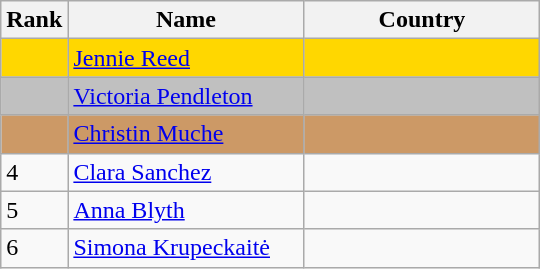<table class="wikitable">
<tr>
<th width=20>Rank</th>
<th width=150>Name</th>
<th width=150>Country</th>
</tr>
<tr bgcolor=gold>
<td></td>
<td><a href='#'>Jennie Reed</a></td>
<td></td>
</tr>
<tr bgcolor=silver>
<td></td>
<td><a href='#'>Victoria Pendleton</a></td>
<td></td>
</tr>
<tr bgcolor=cc9966>
<td></td>
<td><a href='#'>Christin Muche</a></td>
<td></td>
</tr>
<tr>
<td>4</td>
<td><a href='#'>Clara Sanchez</a></td>
<td></td>
</tr>
<tr>
<td>5</td>
<td><a href='#'>Anna Blyth</a></td>
<td></td>
</tr>
<tr>
<td>6</td>
<td><a href='#'>Simona Krupeckaitė</a></td>
<td></td>
</tr>
</table>
